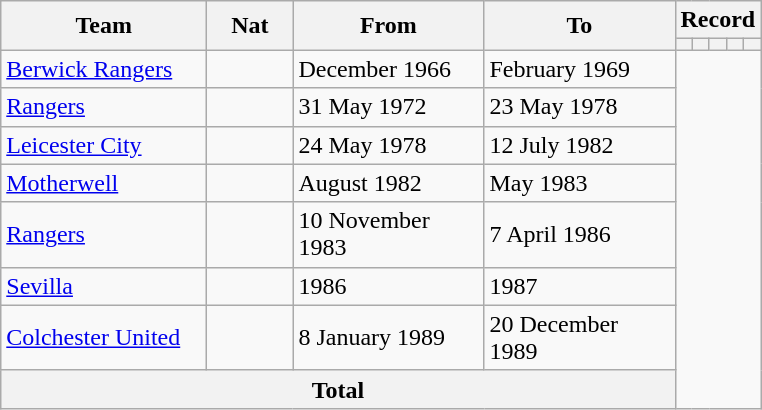<table class="wikitable" style="text-align: center">
<tr>
<th rowspan="2!" style="width:130px;">Team</th>
<th rowspan="2!" style="width:50px;">Nat</th>
<th rowspan="2!" style="width:120px;">From</th>
<th rowspan="2!" style="width:120px;">To</th>
<th colspan=6>Record</th>
</tr>
<tr>
<th></th>
<th></th>
<th></th>
<th></th>
<th></th>
</tr>
<tr>
<td align=left><a href='#'>Berwick Rangers</a></td>
<td></td>
<td align=left>December 1966</td>
<td align=left>February 1969<br></td>
</tr>
<tr>
<td align=left><a href='#'>Rangers</a></td>
<td></td>
<td align=left>31 May 1972</td>
<td align=left>23 May 1978<br></td>
</tr>
<tr>
<td align=left><a href='#'>Leicester City</a></td>
<td></td>
<td align=left>24 May 1978</td>
<td align=left>12 July 1982<br></td>
</tr>
<tr>
<td align=left><a href='#'>Motherwell</a></td>
<td></td>
<td align=left>August 1982</td>
<td align=left>May 1983<br></td>
</tr>
<tr>
<td align=left><a href='#'>Rangers</a></td>
<td></td>
<td align=left>10 November 1983</td>
<td align=left>7 April 1986<br></td>
</tr>
<tr>
<td align=left><a href='#'>Sevilla</a></td>
<td></td>
<td align=left>1986</td>
<td align=left>1987<br></td>
</tr>
<tr>
<td align=left><a href='#'>Colchester United</a></td>
<td></td>
<td align=left>8 January 1989</td>
<td align=left>20 December 1989<br></td>
</tr>
<tr>
<th colspan=4>Total<br></th>
</tr>
</table>
